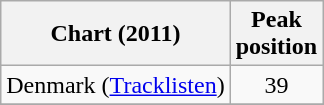<table class="wikitable sortable">
<tr>
<th>Chart (2011)</th>
<th>Peak<br>position</th>
</tr>
<tr>
<td>Denmark (<a href='#'>Tracklisten</a>)</td>
<td style="text-align:center;">39</td>
</tr>
<tr>
</tr>
</table>
